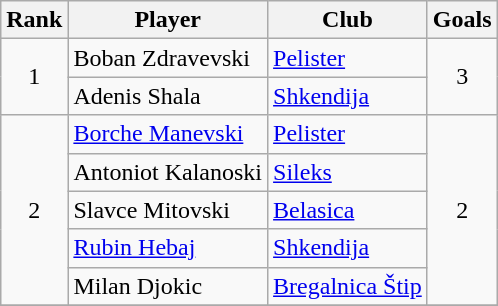<table class="wikitable" style="text-align:center">
<tr>
<th>Rank</th>
<th>Player</th>
<th>Club</th>
<th>Goals</th>
</tr>
<tr>
<td rowspan="2">1</td>
<td align="left"> Boban Zdravevski</td>
<td align="left"><a href='#'>Pelister</a></td>
<td rowspan="2">3</td>
</tr>
<tr>
<td align="left"> Adenis Shala</td>
<td align="left"><a href='#'>Shkendija</a></td>
</tr>
<tr>
<td rowspan="5">2</td>
<td align="left"> <a href='#'>Borche Manevski</a></td>
<td align="left"><a href='#'>Pelister</a></td>
<td rowspan="5">2</td>
</tr>
<tr>
<td align="left"> Antoniot Kalanoski</td>
<td align="left"><a href='#'>Sileks</a></td>
</tr>
<tr>
<td align="left"> Slavce Mitovski</td>
<td align="left"><a href='#'>Belasica</a></td>
</tr>
<tr>
<td align="left"> <a href='#'>Rubin Hebaj</a></td>
<td align="left"><a href='#'>Shkendija</a></td>
</tr>
<tr>
<td align="left"> Milan Djokic</td>
<td align="left"><a href='#'>Bregalnica Štip</a></td>
</tr>
<tr>
</tr>
</table>
